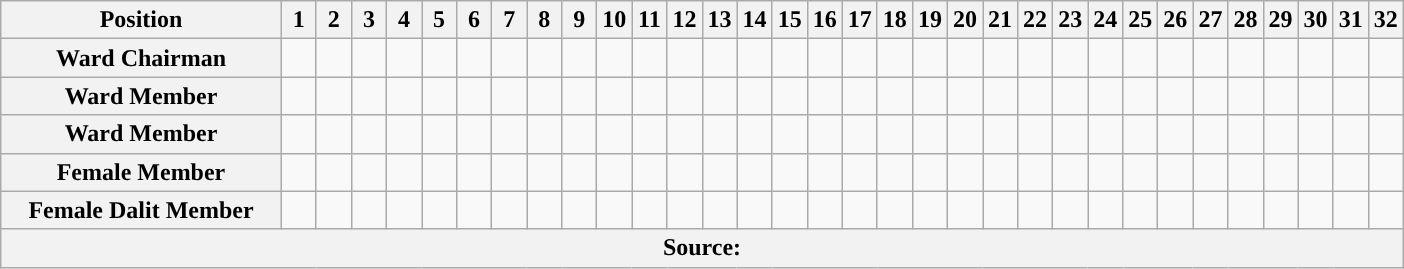<table class="wikitable">
<tr>
<th>Position</th>
<th width="2.5%">1</th>
<th width="2.5%">2</th>
<th width="2.5%">3</th>
<th width="2.5%">4</th>
<th width="2.5%">5</th>
<th width="2.5%">6</th>
<th width="2.5%">7</th>
<th width="2.5%">8</th>
<th width="2.5%">9</th>
<th width="2.5%">10</th>
<th width="2.5%">11</th>
<th width="2.5%">12</th>
<th width="2.5%">13</th>
<th width="2.5%">14</th>
<th width="2.5%">15</th>
<th width="2.5%">16</th>
<th width="2.5%">17</th>
<th width="2.5%">18</th>
<th width="2.5%">19</th>
<th width="2.5%">20</th>
<th width="2.5%">21</th>
<th width="2.5%">22</th>
<th width="2.5%">23</th>
<th width="2.5%">24</th>
<th width="2.5%">25</th>
<th width="2.5%">26</th>
<th width="2.5%">27</th>
<th width="2.5%">28</th>
<th width="2.5%">29</th>
<th width="2.5%">30</th>
<th width="2.5%">31</th>
<th width="2.5%">32</th>
</tr>
<tr>
<th>Ward Chairman</th>
<td style="background-color:"></td>
<td style="background-color:"></td>
<td style="background-color:"></td>
<td style="background-color:"></td>
<td style="background-color:"></td>
<td style="background-color:"></td>
<td style="background-color:"></td>
<td style="background-color:"></td>
<td style="background-color:"></td>
<td style="background-color:"></td>
<td style="background-color:"></td>
<td style="background-color:"></td>
<td style="background-color:"></td>
<td style="background-color:"></td>
<td style="background-color:"></td>
<td style="background-color:"></td>
<td style="background-color:"></td>
<td style="background-color:"></td>
<td style="background-color:"></td>
<td style="background-color:"></td>
<td style="background-color:"></td>
<td style="background-color:"></td>
<td style="background-color:"></td>
<td style="background-color:"></td>
<td style="background-color:"></td>
<td style="background-color:"></td>
<td style="background-color:"></td>
<td style="background-color:"></td>
<td style="background-color:"></td>
<td style="background-color:"></td>
<td style="background-color:"></td>
<td style="background-color:"></td>
</tr>
<tr>
<th>Ward Member</th>
<td style="background-color:"></td>
<td style="background-color:"></td>
<td style="background-color:"></td>
<td style="background-color:"></td>
<td style="background-color:"></td>
<td style="background-color:"></td>
<td style="background-color:"></td>
<td style="background-color:"></td>
<td style="background-color:"></td>
<td style="background-color:"></td>
<td style="background-color:"></td>
<td style="background-color:"></td>
<td style="background-color:"></td>
<td style="background-color:"></td>
<td style="background-color:"></td>
<td style="background-color:"></td>
<td style="background-color:"></td>
<td style="background-color:"></td>
<td style="background-color:"></td>
<td style="background-color:"></td>
<td style="background-color:"></td>
<td style="background-color:"></td>
<td style="background-color:"></td>
<td style="background-color:"></td>
<td style="background-color:"></td>
<td style="background-color:"></td>
<td style="background-color:"></td>
<td style="background-color:"></td>
<td style="background-color:"></td>
<td style="background-color:"></td>
<td style="background-color:"></td>
<td style="background-color:"></td>
</tr>
<tr>
<th>Ward Member</th>
<td style="background-color:"></td>
<td style="background-color:"></td>
<td style="background-color:"></td>
<td style="background-color:"></td>
<td style="background-color:"></td>
<td style="background-color:"></td>
<td style="background-color:"></td>
<td style="background-color:"></td>
<td style="background-color:"></td>
<td style="background-color:"></td>
<td style="background-color:"></td>
<td style="background-color:"></td>
<td style="background-color:"></td>
<td style="background-color:"></td>
<td style="background-color:"></td>
<td style="background-color:"></td>
<td style="background-color:"></td>
<td style="background-color:"></td>
<td style="background-color:"></td>
<td style="background-color:"></td>
<td style="background-color:"></td>
<td style="background-color:"></td>
<td style="background-color:"></td>
<td style="background-color:"></td>
<td style="background-color:"></td>
<td style="background-color:"></td>
<td style="background-color:"></td>
<td style="background-color:"></td>
<td style="background-color:"></td>
<td style="background-color:"></td>
<td style="background-color:"></td>
<td style="background-color:"></td>
</tr>
<tr>
<th>Female Member</th>
<td style="background-color:"></td>
<td style="background-color:"></td>
<td style="background-color:"></td>
<td style="background-color:"></td>
<td style="background-color:"></td>
<td style="background-color:"></td>
<td style="background-color:"></td>
<td style="background-color:"></td>
<td style="background-color:"></td>
<td style="background-color:"></td>
<td style="background-color:"></td>
<td style="background-color:"></td>
<td style="background-color:"></td>
<td style="background-color:"></td>
<td style="background-color:"></td>
<td style="background-color:"></td>
<td style="background-color:"></td>
<td style="background-color:"></td>
<td style="background-color:"></td>
<td style="background-color:"></td>
<td style="background-color:"></td>
<td style="background-color:"></td>
<td style="background-color:"></td>
<td style="background-color:"></td>
<td style="background-color:"></td>
<td style="background-color:"></td>
<td style="background-color:"></td>
<td style="background-color:"></td>
<td style="background-color:"></td>
<td style="background-color:"></td>
<td style="background-color:"></td>
<td style="background-color:"></td>
</tr>
<tr>
<th>Female Dalit Member</th>
<td style="background-color:"></td>
<td style="background-color:"></td>
<td style="background-color:"></td>
<td style="background-color:"></td>
<td style="background-color:"></td>
<td style="background-color:"></td>
<td style="background-color:"></td>
<td style="background-color:"></td>
<td style="background-color:"></td>
<td style="background-color:"></td>
<td style="background-color:"></td>
<td style="background-color:"></td>
<td style="background-color:"></td>
<td style="background-color:"></td>
<td style="background-color:"></td>
<td style="background-color:"></td>
<td style="background-color:"></td>
<td style="background-color:"></td>
<td style="background-color:"></td>
<td style="background-color:"></td>
<td style="background-color:"></td>
<td style="background-color:"></td>
<td style="background-color:"></td>
<td></td>
<td></td>
<td style="background-color:"></td>
<td></td>
<td style="background-color:"></td>
<td style="background-color:"></td>
<td style="background-color:"></td>
<td style="background-color:"></td>
<td style="background-color:"></td>
</tr>
<tr>
<th colspan="33">Source: </th>
</tr>
</table>
